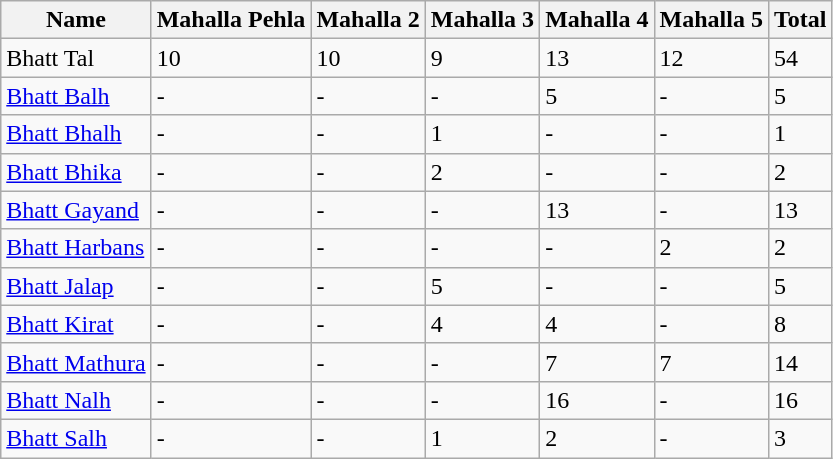<table class="wikitable">
<tr>
<th><strong>Name</strong></th>
<th><strong>Mahalla Pehla</strong></th>
<th><strong>Mahalla 2</strong></th>
<th><strong>Mahalla 3</strong></th>
<th><strong>Mahalla 4</strong></th>
<th><strong>Mahalla 5</strong></th>
<th><strong>Total</strong></th>
</tr>
<tr>
<td>Bhatt Tal</td>
<td>10</td>
<td>10</td>
<td>9</td>
<td>13</td>
<td>12</td>
<td>54</td>
</tr>
<tr>
<td><a href='#'>Bhatt Balh</a></td>
<td>-</td>
<td>-</td>
<td>-</td>
<td>5</td>
<td>-</td>
<td>5</td>
</tr>
<tr>
<td><a href='#'>Bhatt Bhalh</a></td>
<td>-</td>
<td>-</td>
<td>1</td>
<td>-</td>
<td>-</td>
<td>1</td>
</tr>
<tr>
<td><a href='#'>Bhatt Bhika</a></td>
<td>-</td>
<td>-</td>
<td>2</td>
<td>-</td>
<td>-</td>
<td>2</td>
</tr>
<tr>
<td><a href='#'>Bhatt Gayand</a></td>
<td>-</td>
<td>-</td>
<td>-</td>
<td>13</td>
<td>-</td>
<td>13</td>
</tr>
<tr>
<td><a href='#'>Bhatt Harbans</a></td>
<td>-</td>
<td>-</td>
<td>-</td>
<td>-</td>
<td>2</td>
<td>2</td>
</tr>
<tr>
<td><a href='#'>Bhatt Jalap</a></td>
<td>-</td>
<td>-</td>
<td>5</td>
<td>-</td>
<td>-</td>
<td>5</td>
</tr>
<tr>
<td><a href='#'>Bhatt Kirat</a></td>
<td>-</td>
<td>-</td>
<td>4</td>
<td>4</td>
<td>-</td>
<td>8</td>
</tr>
<tr>
<td><a href='#'>Bhatt Mathura</a></td>
<td>-</td>
<td>-</td>
<td>-</td>
<td>7</td>
<td>7</td>
<td>14</td>
</tr>
<tr>
<td><a href='#'>Bhatt Nalh</a></td>
<td>-</td>
<td>-</td>
<td>-</td>
<td>16</td>
<td>-</td>
<td>16</td>
</tr>
<tr>
<td><a href='#'>Bhatt Salh</a></td>
<td>-</td>
<td>-</td>
<td>1</td>
<td>2</td>
<td>-</td>
<td>3</td>
</tr>
</table>
